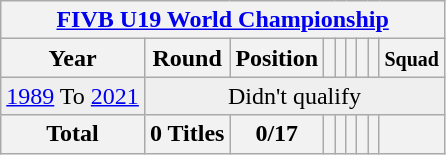<table class="wikitable" style="text-align: center;">
<tr>
<th colspan=9><a href='#'>FIVB U19 World Championship</a></th>
</tr>
<tr>
<th>Year</th>
<th>Round</th>
<th>Position</th>
<th></th>
<th></th>
<th></th>
<th></th>
<th></th>
<th><small>Squad</small></th>
</tr>
<tr bgcolor="efefef">
<td> <a href='#'>1989</a> To  <a href='#'>2021</a></td>
<td colspan=9 rowspan=1>Didn't qualify</td>
</tr>
<tr>
<th>Total</th>
<th>0 Titles</th>
<th>0/17</th>
<th></th>
<th></th>
<th></th>
<th></th>
<th></th>
<th></th>
</tr>
</table>
